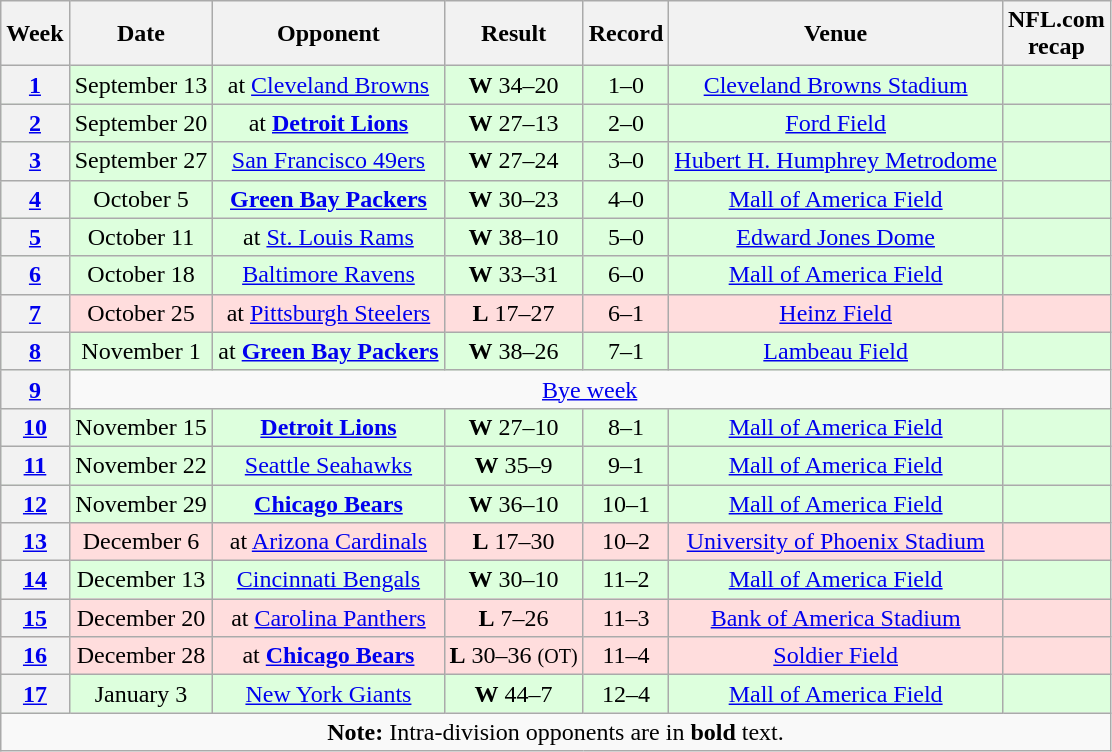<table class="wikitable" style="text-align:center">
<tr>
<th>Week</th>
<th>Date</th>
<th>Opponent</th>
<th>Result</th>
<th>Record</th>
<th>Venue</th>
<th>NFL.com<br>recap</th>
</tr>
<tr bgcolor="#ddffdd">
<th><a href='#'>1</a></th>
<td>September 13</td>
<td>at <a href='#'>Cleveland Browns</a></td>
<td><strong>W</strong> 34–20</td>
<td>1–0</td>
<td><a href='#'>Cleveland Browns Stadium</a></td>
<td></td>
</tr>
<tr bgcolor="#ddffdd">
<th><a href='#'>2</a></th>
<td>September 20</td>
<td>at <strong><a href='#'>Detroit Lions</a></strong></td>
<td><strong>W</strong> 27–13</td>
<td>2–0</td>
<td><a href='#'>Ford Field</a></td>
<td></td>
</tr>
<tr bgcolor="#ddffdd">
<th><a href='#'>3</a></th>
<td>September 27</td>
<td><a href='#'>San Francisco 49ers</a></td>
<td><strong>W</strong> 27–24</td>
<td>3–0</td>
<td><a href='#'>Hubert H. Humphrey Metrodome</a></td>
<td></td>
</tr>
<tr bgcolor="#ddffdd">
<th><a href='#'>4</a></th>
<td>October 5</td>
<td><strong><a href='#'>Green Bay Packers</a></strong></td>
<td><strong>W</strong> 30–23</td>
<td>4–0</td>
<td><a href='#'>Mall of America Field</a></td>
<td></td>
</tr>
<tr bgcolor="#ddffdd">
<th><a href='#'>5</a></th>
<td>October 11</td>
<td>at <a href='#'>St. Louis Rams</a></td>
<td><strong>W</strong> 38–10</td>
<td>5–0</td>
<td><a href='#'>Edward Jones Dome</a></td>
<td></td>
</tr>
<tr bgcolor="#ddffdd">
<th><a href='#'>6</a></th>
<td>October 18</td>
<td><a href='#'>Baltimore Ravens</a></td>
<td><strong>W</strong> 33–31</td>
<td>6–0</td>
<td><a href='#'>Mall of America Field</a></td>
<td></td>
</tr>
<tr bgcolor="#ffdddd">
<th><a href='#'>7</a></th>
<td>October 25</td>
<td>at <a href='#'>Pittsburgh Steelers</a></td>
<td><strong>L</strong> 17–27</td>
<td>6–1</td>
<td><a href='#'>Heinz Field</a></td>
<td></td>
</tr>
<tr bgcolor="#ddffdd">
<th><a href='#'>8</a></th>
<td>November 1</td>
<td>at <strong><a href='#'>Green Bay Packers</a></strong></td>
<td><strong>W</strong> 38–26</td>
<td>7–1</td>
<td><a href='#'>Lambeau Field</a></td>
<td></td>
</tr>
<tr>
<th><a href='#'>9</a></th>
<td colspan="8"><a href='#'>Bye week</a></td>
</tr>
<tr bgcolor="#ddffdd">
<th><a href='#'>10</a></th>
<td>November 15</td>
<td><strong><a href='#'>Detroit Lions</a></strong></td>
<td><strong>W</strong> 27–10</td>
<td>8–1</td>
<td><a href='#'>Mall of America Field</a></td>
<td></td>
</tr>
<tr bgcolor="#ddffdd">
<th><a href='#'>11</a></th>
<td>November 22</td>
<td><a href='#'>Seattle Seahawks</a></td>
<td><strong>W</strong> 35–9</td>
<td>9–1</td>
<td><a href='#'>Mall of America Field</a></td>
<td></td>
</tr>
<tr bgcolor="#ddffdd">
<th><a href='#'>12</a></th>
<td>November 29</td>
<td><strong><a href='#'>Chicago Bears</a></strong></td>
<td><strong>W</strong> 36–10</td>
<td>10–1</td>
<td><a href='#'>Mall of America Field</a></td>
<td></td>
</tr>
<tr bgcolor="#ffdddd">
<th><a href='#'>13</a></th>
<td>December 6</td>
<td>at <a href='#'>Arizona Cardinals</a></td>
<td><strong>L</strong> 17–30</td>
<td>10–2</td>
<td><a href='#'>University of Phoenix Stadium</a></td>
<td></td>
</tr>
<tr bgcolor="#ddffdd">
<th><a href='#'>14</a></th>
<td>December 13</td>
<td><a href='#'>Cincinnati Bengals</a></td>
<td><strong>W</strong> 30–10</td>
<td>11–2</td>
<td><a href='#'>Mall of America Field</a></td>
<td></td>
</tr>
<tr bgcolor="#ffdddd">
<th><a href='#'>15</a></th>
<td>December 20</td>
<td>at <a href='#'>Carolina Panthers</a></td>
<td><strong>L</strong> 7–26</td>
<td>11–3</td>
<td><a href='#'>Bank of America Stadium</a></td>
<td></td>
</tr>
<tr bgcolor="#ffdddd">
<th><a href='#'>16</a></th>
<td>December 28</td>
<td>at <strong><a href='#'>Chicago Bears</a></strong></td>
<td><strong>L</strong> 30–36 <small>(OT)</small></td>
<td>11–4</td>
<td><a href='#'>Soldier Field</a></td>
<td></td>
</tr>
<tr bgcolor="#ddffdd">
<th><a href='#'>17</a></th>
<td>January 3</td>
<td><a href='#'>New York Giants</a></td>
<td><strong>W</strong> 44–7</td>
<td>12–4</td>
<td><a href='#'>Mall of America Field</a></td>
<td></td>
</tr>
<tr>
<td colspan="9"><strong>Note:</strong> Intra-division opponents are in <strong>bold</strong> text.</td>
</tr>
</table>
